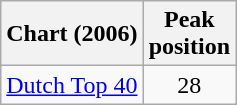<table class="wikitable">
<tr>
<th align="center">Chart (2006)</th>
<th align="center">Peak<br>position</th>
</tr>
<tr>
<td align="left"><a href='#'>Dutch Top 40</a></td>
<td align="center">28</td>
</tr>
</table>
